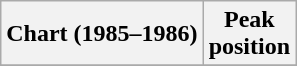<table class="wikitable plainrowheaders" style="text-align:center">
<tr>
<th scope="col">Chart (1985–1986)</th>
<th scope="col">Peak<br> position</th>
</tr>
<tr>
</tr>
</table>
